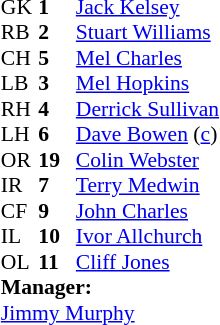<table cellspacing="0" cellpadding="0" style="font-size:90%; margin:0.2em auto;">
<tr>
<th width="25"></th>
<th width="25"></th>
</tr>
<tr>
<td>GK</td>
<td><strong>1</strong></td>
<td><a href='#'>Jack Kelsey</a></td>
</tr>
<tr>
<td>RB</td>
<td><strong>2</strong></td>
<td><a href='#'>Stuart Williams</a></td>
</tr>
<tr>
<td>CH</td>
<td><strong>5</strong></td>
<td><a href='#'>Mel Charles</a></td>
</tr>
<tr>
<td>LB</td>
<td><strong>3</strong></td>
<td><a href='#'>Mel Hopkins</a></td>
</tr>
<tr>
<td>RH</td>
<td><strong>4</strong></td>
<td><a href='#'>Derrick Sullivan</a></td>
</tr>
<tr>
<td>LH</td>
<td><strong>6</strong></td>
<td><a href='#'>Dave Bowen</a> (<a href='#'>c</a>)</td>
</tr>
<tr>
<td>OR</td>
<td><strong>19</strong></td>
<td><a href='#'>Colin Webster</a></td>
</tr>
<tr>
<td>IR</td>
<td><strong>7</strong></td>
<td><a href='#'>Terry Medwin</a></td>
</tr>
<tr>
<td>CF</td>
<td><strong>9</strong></td>
<td><a href='#'>John Charles</a></td>
</tr>
<tr>
<td>IL</td>
<td><strong>10</strong></td>
<td><a href='#'>Ivor Allchurch</a></td>
</tr>
<tr>
<td>OL</td>
<td><strong>11</strong></td>
<td><a href='#'>Cliff Jones</a></td>
</tr>
<tr>
<td colspan=3><strong>Manager:</strong></td>
</tr>
<tr>
<td colspan=4><a href='#'>Jimmy Murphy</a></td>
</tr>
</table>
